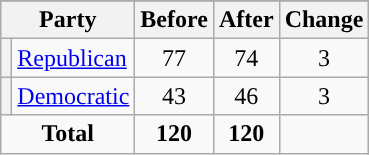<table class="wikitable" style="text-align:center;">
<tr>
</tr>
<tr>
<th colspan=2>Party</th>
<th>Before</th>
<th>After</th>
<th>Change</th>
</tr>
<tr>
<th style="background-color:"></th>
<td style="text-align:left;"><a href='#'>Republican</a></td>
<td>77</td>
<td>74</td>
<td> 3</td>
</tr>
<tr>
<th style="background-color:"></th>
<td style="text-align:left;"><a href='#'>Democratic</a></td>
<td>43</td>
<td>46</td>
<td> 3</td>
</tr>
<tr>
<td colspan=2><strong>Total</strong></td>
<td><strong>120</strong></td>
<td><strong>120</strong></td>
<td></td>
</tr>
</table>
